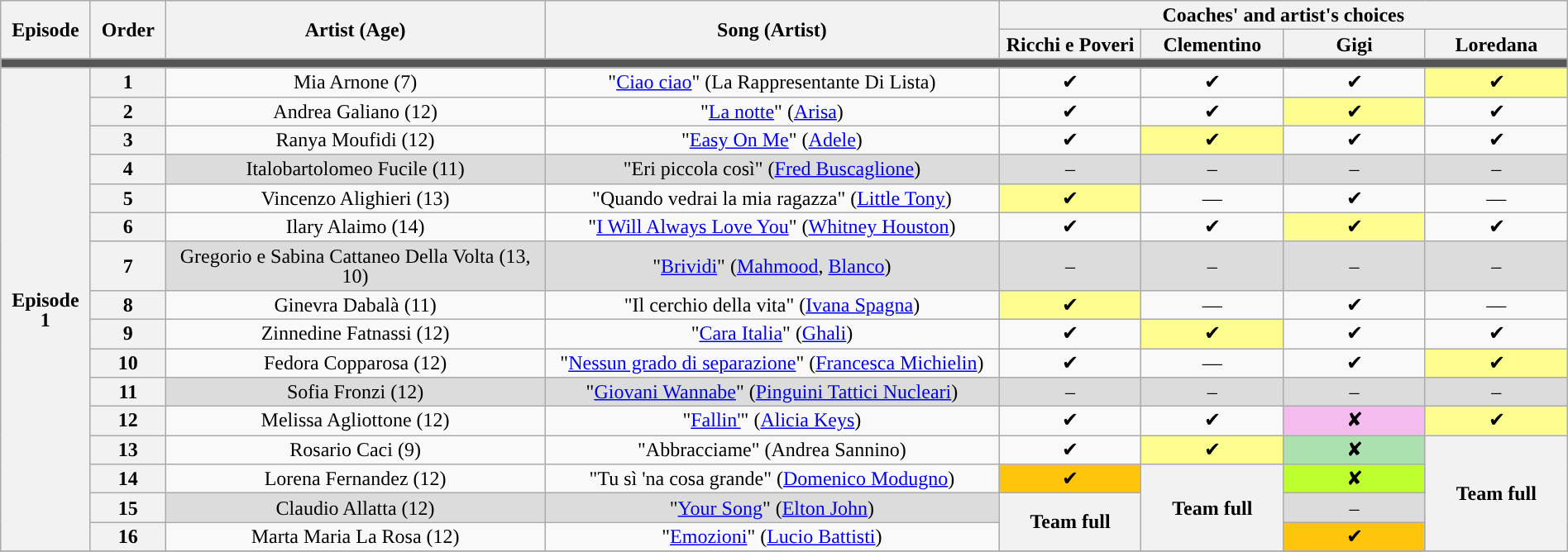<table class="wikitable" style="text-align:center; line-height:16px; width:100%">
<tr>
<th rowspan="2" scope="col" style="width:04%">Episode</th>
<th rowspan="2" scope="col" style="width:04%">Order</th>
<th rowspan="2" scope="col" style="width:20%">Artist (Age)</th>
<th rowspan="2" scope="col" style="width:24%">Song (Artist)</th>
<th colspan="4" scope="col" style="width:24%">Coaches' and artist's choices</th>
</tr>
<tr>
<th style="width:7.5%">Ricchi e Poveri</th>
<th style="width:7.5%">Clementino</th>
<th style="width:7.5%">Gigi</th>
<th style="width:7.5%">Loredana</th>
</tr>
<tr>
<td colspan="8" style="background:#555"></td>
</tr>
<tr>
<th rowspan="16">Episode 1<br></th>
<th>1</th>
<td>Mia Arnone (7)</td>
<td>"<a href='#'>Ciao ciao</a>" (La Rappresentante Di Lista)</td>
<td>✔</td>
<td>✔</td>
<td>✔</td>
<td style="background:#fdfc8f">✔</td>
</tr>
<tr>
<th>2</th>
<td>Andrea Galiano (12)</td>
<td>"<a href='#'>La notte</a>" (<a href='#'>Arisa</a>)</td>
<td>✔</td>
<td>✔</td>
<td style="background:#fdfc8f">✔</td>
<td>✔</td>
</tr>
<tr>
<th>3</th>
<td>Ranya Moufidi (12)</td>
<td>"<a href='#'>Easy On Me</a>" (<a href='#'>Adele</a>)</td>
<td>✔</td>
<td style="background:#fdfc8f">✔</td>
<td>✔</td>
<td>✔</td>
</tr>
<tr bgcolor=DCDCDC>
<th>4</th>
<td>Italobartolomeo Fucile (11)</td>
<td>"Eri piccola così" (<a href='#'>Fred Buscaglione</a>)</td>
<td>–</td>
<td>–</td>
<td>–</td>
<td>–</td>
</tr>
<tr>
<th>5</th>
<td>Vincenzo Alighieri (13)</td>
<td>"Quando vedrai la mia ragazza" (<a href='#'>Little Tony</a>)</td>
<td style="background:#fdfc8f">✔</td>
<td>—</td>
<td>✔</td>
<td>—</td>
</tr>
<tr>
<th>6</th>
<td>Ilary Alaimo (14)</td>
<td>"<a href='#'>I Will Always Love You</a>" (<a href='#'>Whitney Houston</a>)</td>
<td>✔</td>
<td>✔</td>
<td style="background:#fdfc8f">✔</td>
<td>✔</td>
</tr>
<tr bgcolor=DCDCDC>
<th>7</th>
<td>Gregorio e Sabina Cattaneo Della Volta (13, 10)</td>
<td>"<a href='#'>Brividi</a>" (<a href='#'>Mahmood</a>, <a href='#'>Blanco</a>)</td>
<td>–</td>
<td>–</td>
<td>–</td>
<td>–</td>
</tr>
<tr>
<th>8</th>
<td>Ginevra Dabalà (11)</td>
<td>"Il cerchio della vita" (<a href='#'>Ivana Spagna</a>)</td>
<td style="background:#fdfc8f">✔</td>
<td>—</td>
<td>✔</td>
<td>—</td>
</tr>
<tr>
<th>9</th>
<td>Zinnedine Fatnassi (12)</td>
<td>"<a href='#'>Cara Italia</a>" (<a href='#'>Ghali</a>)</td>
<td>✔</td>
<td style="background:#fdfc8f">✔</td>
<td>✔</td>
<td>✔</td>
</tr>
<tr>
<th>10</th>
<td>Fedora Copparosa (12)</td>
<td>"<a href='#'>Nessun grado di separazione</a>" (<a href='#'>Francesca Michielin</a>)</td>
<td>✔</td>
<td>—</td>
<td>✔</td>
<td style="background:#fdfc8f">✔</td>
</tr>
<tr bgcolor=DCDCDC>
<th>11</th>
<td>Sofia Fronzi (12)</td>
<td>"<a href='#'>Giovani Wannabe</a>" (<a href='#'>Pinguini Tattici Nucleari</a>)</td>
<td>–</td>
<td>–</td>
<td>–</td>
<td>–</td>
</tr>
<tr>
<th>12</th>
<td>Melissa Agliottone (12)</td>
<td>"<a href='#'>Fallin'</a>" (<a href='#'>Alicia Keys</a>)</td>
<td>✔</td>
<td>✔</td>
<td style="background:#f4bbee">✘</td>
<td style="background:#fdfc8f">✔</td>
</tr>
<tr>
<th>13</th>
<td>Rosario Caci (9)</td>
<td>"Abbracciame" (Andrea Sannino)</td>
<td>✔</td>
<td style="background:#fdfc8f">✔</td>
<td style="background:#ace1af">✘</td>
<th rowspan=4>Team full</th>
</tr>
<tr>
<th>14</th>
<td>Lorena Fernandez (12)</td>
<td>"Tu sì 'na cosa grande" (<a href='#'>Domenico Modugno</a>)</td>
<td style="background:#ffc40c">✔</td>
<th rowspan=3>Team full</th>
<td style="background:#bdff2f">✘</td>
</tr>
<tr bgcolor=DCDCDC>
<th>15</th>
<td>Claudio Allatta (12)</td>
<td>"<a href='#'>Your Song</a>" (<a href='#'>Elton John</a>)</td>
<th rowspan=2>Team full</th>
<td>–</td>
</tr>
<tr>
<th>16</th>
<td>Marta Maria La Rosa (12)</td>
<td>"<a href='#'>Emozioni</a>" (<a href='#'>Lucio Battisti</a>)</td>
<td style="background:#ffc40c">✔</td>
</tr>
<tr>
</tr>
</table>
